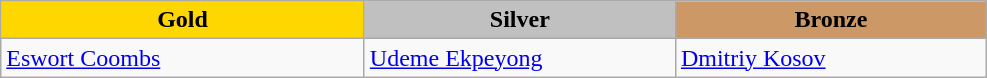<table class="wikitable" style="text-align:left">
<tr align="center">
<td width=235 bgcolor=gold><strong>Gold</strong></td>
<td width=200 bgcolor=silver><strong>Silver</strong></td>
<td width=200 bgcolor=CC9966><strong>Bronze</strong></td>
</tr>
<tr>
<td><a href='#'>Eswort Coombs</a><br><em></em></td>
<td><a href='#'>Udeme Ekpeyong</a><br><em></em></td>
<td><a href='#'>Dmitriy Kosov</a><br><em></em></td>
</tr>
</table>
